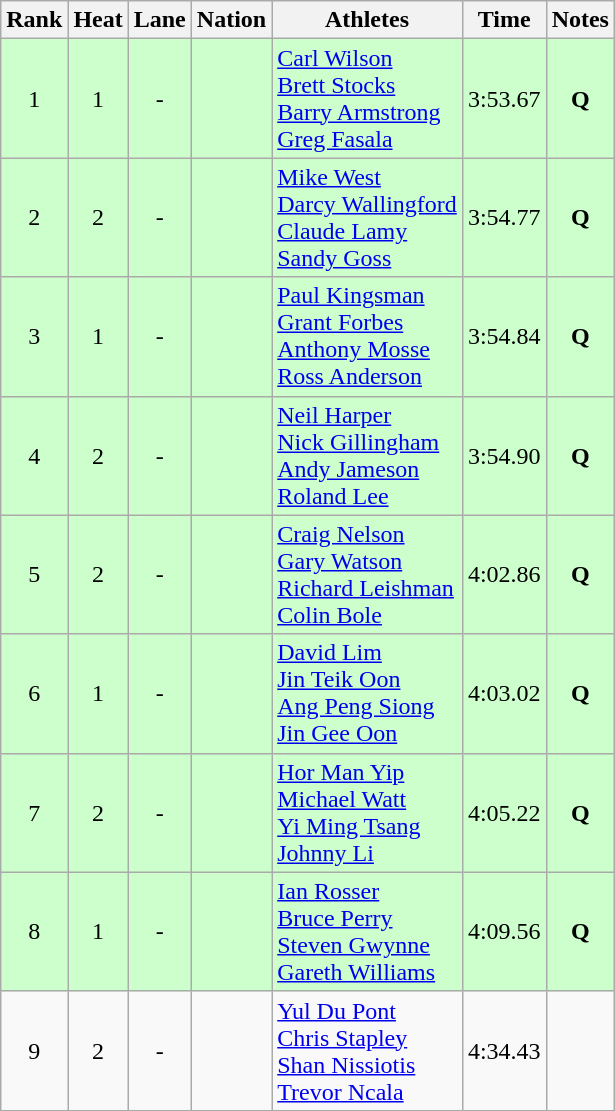<table class="wikitable sortable" style="text-align:center">
<tr>
<th>Rank</th>
<th>Heat</th>
<th>Lane</th>
<th>Nation</th>
<th>Athletes</th>
<th>Time</th>
<th>Notes</th>
</tr>
<tr bgcolor=ccffcc>
<td>1</td>
<td>1</td>
<td>-</td>
<td align=left></td>
<td align=left><a href='#'>Carl Wilson</a><br><a href='#'>Brett Stocks</a><br><a href='#'>Barry Armstrong</a><br><a href='#'>Greg Fasala</a></td>
<td>3:53.67</td>
<td><strong>Q</strong></td>
</tr>
<tr bgcolor=ccffcc>
<td>2</td>
<td>2</td>
<td>-</td>
<td align=left></td>
<td align=left><a href='#'>Mike West</a><br><a href='#'>Darcy Wallingford</a><br><a href='#'>Claude Lamy</a><br><a href='#'>Sandy Goss</a></td>
<td>3:54.77</td>
<td><strong>Q</strong></td>
</tr>
<tr bgcolor=ccffcc>
<td>3</td>
<td>1</td>
<td>-</td>
<td align=left></td>
<td align=left><a href='#'>Paul Kingsman</a><br><a href='#'>Grant Forbes</a><br><a href='#'>Anthony Mosse</a><br><a href='#'>Ross Anderson</a></td>
<td>3:54.84</td>
<td><strong>Q</strong></td>
</tr>
<tr bgcolor=ccffcc>
<td>4</td>
<td>2</td>
<td>-</td>
<td align=left></td>
<td align=left><a href='#'>Neil Harper</a><br><a href='#'>Nick Gillingham</a><br><a href='#'>Andy Jameson</a><br><a href='#'>Roland Lee</a></td>
<td>3:54.90</td>
<td><strong>Q</strong></td>
</tr>
<tr bgcolor=ccffcc>
<td>5</td>
<td>2</td>
<td>-</td>
<td align=left></td>
<td align=left><a href='#'>Craig Nelson</a><br><a href='#'>Gary Watson</a><br><a href='#'>Richard Leishman</a><br><a href='#'>Colin Bole</a></td>
<td>4:02.86</td>
<td><strong>Q</strong></td>
</tr>
<tr bgcolor=ccffcc>
<td>6</td>
<td>1</td>
<td>-</td>
<td align=left></td>
<td align=left><a href='#'>David Lim</a><br><a href='#'>Jin Teik Oon</a><br><a href='#'>Ang Peng Siong</a><br><a href='#'>Jin Gee Oon</a></td>
<td>4:03.02</td>
<td><strong>Q</strong></td>
</tr>
<tr bgcolor=ccffcc>
<td>7</td>
<td>2</td>
<td>-</td>
<td align=left></td>
<td align=left><a href='#'>Hor Man Yip</a><br><a href='#'>Michael Watt</a><br><a href='#'>Yi Ming Tsang</a><br><a href='#'>Johnny Li</a></td>
<td>4:05.22</td>
<td><strong>Q</strong></td>
</tr>
<tr bgcolor=ccffcc>
<td>8</td>
<td>1</td>
<td>-</td>
<td align=left></td>
<td align=left><a href='#'>Ian Rosser</a><br><a href='#'>Bruce Perry</a><br><a href='#'>Steven Gwynne</a><br><a href='#'>Gareth Williams</a></td>
<td>4:09.56</td>
<td><strong>Q</strong></td>
</tr>
<tr>
<td>9</td>
<td>2</td>
<td>-</td>
<td align=left></td>
<td align=left><a href='#'>Yul Du Pont</a><br><a href='#'>Chris Stapley</a><br><a href='#'>Shan Nissiotis</a><br><a href='#'>Trevor Ncala</a></td>
<td>4:34.43</td>
<td></td>
</tr>
</table>
